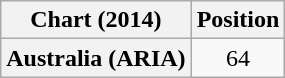<table class="wikitable plainrowheaders" style="text-align:center">
<tr>
<th scope="col">Chart (2014)</th>
<th scope="col">Position</th>
</tr>
<tr>
<th scope="row">Australia (ARIA)</th>
<td>64</td>
</tr>
</table>
